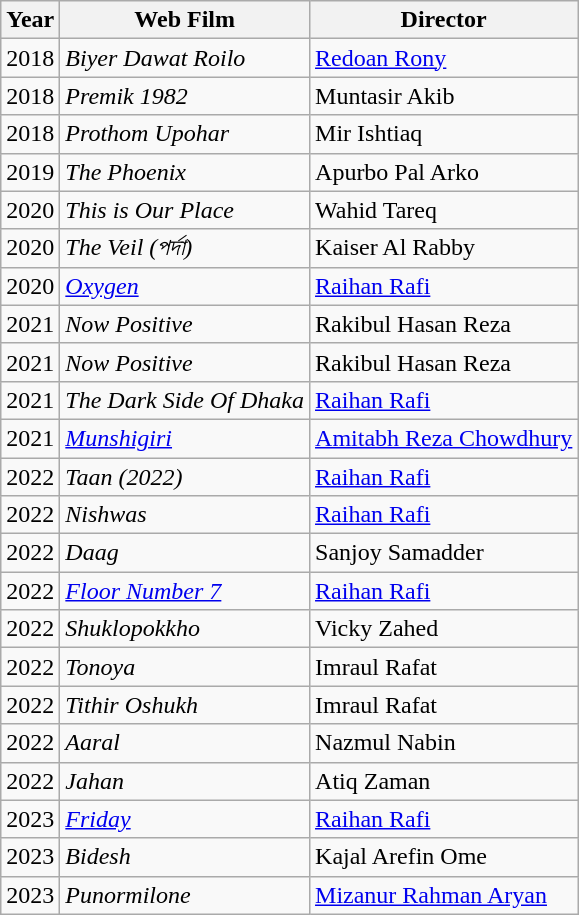<table class="wikitable" style="border: none;">
<tr>
<th scope="col">Year</th>
<th scope="col">Web Film</th>
<th scope="col">Director</th>
</tr>
<tr>
<td>2018</td>
<td><em>Biyer Dawat Roilo</em></td>
<td><a href='#'>Redoan Rony</a></td>
</tr>
<tr>
<td>2018</td>
<td><em>Premik 1982</em></td>
<td>Muntasir Akib</td>
</tr>
<tr>
<td>2018</td>
<td><em>Prothom Upohar</em></td>
<td>Mir Ishtiaq</td>
</tr>
<tr>
<td>2019</td>
<td><em>The Phoenix</em></td>
<td>Apurbo Pal Arko</td>
</tr>
<tr>
<td>2020</td>
<td><em>This is Our Place</em></td>
<td>Wahid Tareq</td>
</tr>
<tr>
<td>2020</td>
<td><em>The Veil (পর্দা)</em></td>
<td>Kaiser Al Rabby</td>
</tr>
<tr>
<td>2020</td>
<td><em><a href='#'>Oxygen</a></em></td>
<td><a href='#'>Raihan Rafi</a></td>
</tr>
<tr>
<td>2021</td>
<td><em>Now Positive</em></td>
<td>Rakibul Hasan Reza</td>
</tr>
<tr>
<td>2021</td>
<td><em>Now Positive</em></td>
<td>Rakibul Hasan Reza</td>
</tr>
<tr>
<td>2021</td>
<td><em>The Dark Side Of Dhaka</em></td>
<td><a href='#'>Raihan Rafi</a></td>
</tr>
<tr>
<td>2021</td>
<td><em><a href='#'>Munshigiri</a></em></td>
<td><a href='#'>Amitabh Reza Chowdhury</a></td>
</tr>
<tr>
<td>2022</td>
<td><em>Taan (2022)</em></td>
<td><a href='#'>Raihan Rafi</a></td>
</tr>
<tr>
<td>2022</td>
<td><em>Nishwas</em></td>
<td><a href='#'>Raihan Rafi</a></td>
</tr>
<tr>
<td>2022</td>
<td><em>Daag</em></td>
<td>Sanjoy Samadder</td>
</tr>
<tr>
<td>2022</td>
<td><em><a href='#'>Floor Number 7</a></em></td>
<td><a href='#'>Raihan Rafi</a></td>
</tr>
<tr>
<td>2022</td>
<td><em>Shuklopokkho</em></td>
<td>Vicky Zahed</td>
</tr>
<tr>
<td>2022</td>
<td><em>Tonoya</em></td>
<td>Imraul Rafat</td>
</tr>
<tr>
<td>2022</td>
<td><em>Tithir Oshukh</em></td>
<td>Imraul Rafat</td>
</tr>
<tr>
<td>2022</td>
<td><em>Aaral</em></td>
<td>Nazmul Nabin</td>
</tr>
<tr>
<td>2022</td>
<td><em>Jahan</em></td>
<td>Atiq Zaman</td>
</tr>
<tr>
<td>2023</td>
<td><em><a href='#'>Friday</a></em></td>
<td><a href='#'>Raihan Rafi</a></td>
</tr>
<tr>
<td>2023</td>
<td><em>Bidesh</em></td>
<td>Kajal Arefin Ome</td>
</tr>
<tr>
<td>2023</td>
<td><em>Punormilone</em></td>
<td><a href='#'>Mizanur Rahman Aryan</a></td>
</tr>
</table>
